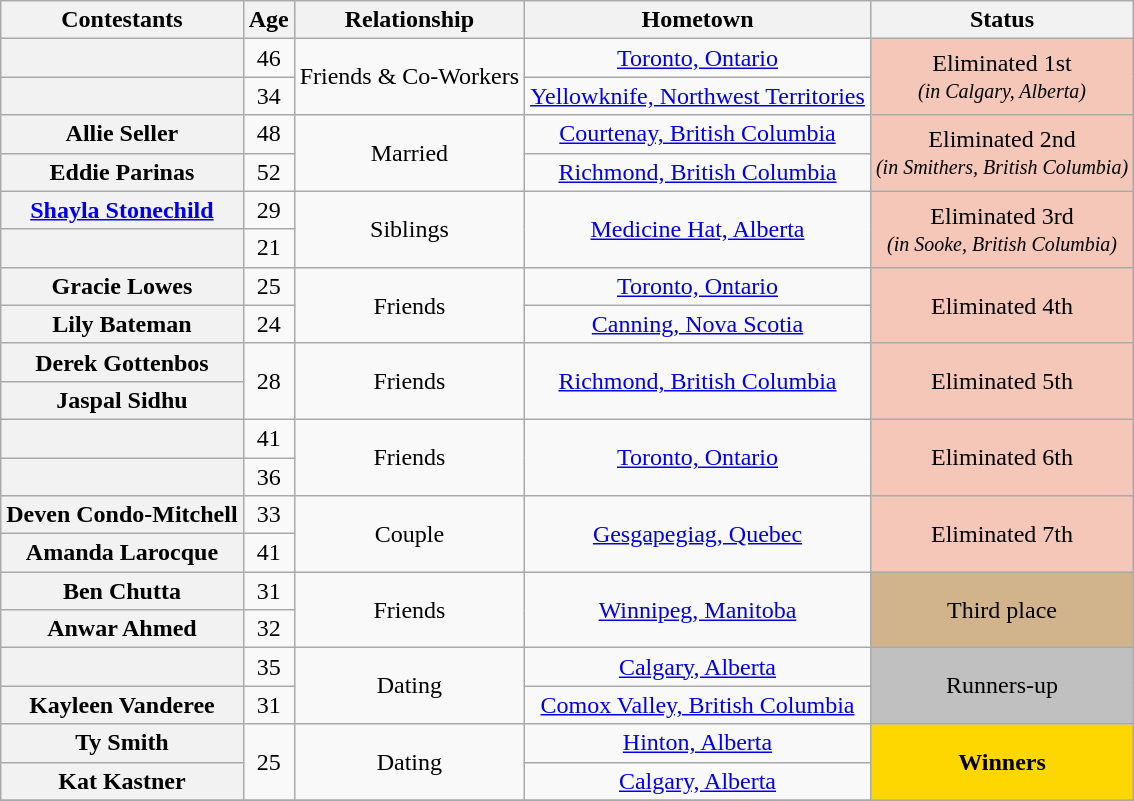<table class="wikitable sortable" style="text-align:center;">
<tr>
<th scope="col">Contestants</th>
<th scope="col">Age</th>
<th class="unsortable" scope="col">Relationship</th>
<th scope="col" class="unsortable">Hometown</th>
<th scope="col">Status</th>
</tr>
<tr>
<th scope="row"></th>
<td>46</td>
<td rowspan="2">Friends & Co-Workers</td>
<td><a href='#'>Toronto, Ontario</a></td>
<td rowspan="2" bgcolor="f4c7b8">Eliminated 1st<br><small><em>(in Calgary, Alberta)</em></small></td>
</tr>
<tr>
<th scope="row"></th>
<td>34</td>
<td><a href='#'>Yellowknife, Northwest Territories</a></td>
</tr>
<tr>
<th scope="row">Allie Seller</th>
<td>48</td>
<td rowspan="2">Married</td>
<td><a href='#'>Courtenay, British Columbia</a></td>
<td rowspan="2" bgcolor="f4c7b8">Eliminated 2nd<br><small><em>(in Smithers, British Columbia)</em></small></td>
</tr>
<tr>
<th scope="row">Eddie Parinas</th>
<td>52</td>
<td><a href='#'>Richmond, British Columbia</a></td>
</tr>
<tr>
<th scope="row"><a href='#'>Shayla Stonechild</a></th>
<td>29</td>
<td rowspan="2">Siblings</td>
<td rowspan="2"><a href='#'>Medicine Hat, Alberta</a></td>
<td rowspan="2" bgcolor="f4c7b8">Eliminated 3rd<br><small><em>(in Sooke, British Columbia)</em></small></td>
</tr>
<tr>
<th scope="row"></th>
<td>21</td>
</tr>
<tr>
<th scope="row">Gracie Lowes</th>
<td>25</td>
<td rowspan="2">Friends</td>
<td><a href='#'>Toronto, Ontario</a></td>
<td rowspan="2" bgcolor="f4c7b8">Eliminated 4th<br><em></em></td>
</tr>
<tr>
<th scope="row">Lily Bateman</th>
<td>24</td>
<td><a href='#'>Canning, Nova Scotia</a></td>
</tr>
<tr>
<th scope="row">Derek Gottenbos</th>
<td rowspan="2">28</td>
<td rowspan="2">Friends</td>
<td rowspan="2"><a href='#'>Richmond, British Columbia</a></td>
<td rowspan="2" bgcolor="f4c7b8">Eliminated 5th<br><em></em></td>
</tr>
<tr>
<th scope="row">Jaspal Sidhu</th>
</tr>
<tr>
<th scope="row"></th>
<td>41</td>
<td rowspan="2">Friends</td>
<td rowspan="2"><a href='#'>Toronto, Ontario</a></td>
<td rowspan="2" bgcolor="f4c7b8">Eliminated 6th<br><em></em></td>
</tr>
<tr>
<th scope="row"></th>
<td>36</td>
</tr>
<tr>
<th scope="row">Deven Condo-Mitchell</th>
<td>33</td>
<td rowspan="2">Couple</td>
<td rowspan="2"><a href='#'>Gesgapegiag, Quebec</a></td>
<td rowspan="2" bgcolor="f4c7b8">Eliminated 7th<br><em></em></td>
</tr>
<tr>
<th scope="row">Amanda Larocque</th>
<td>41</td>
</tr>
<tr>
<th scope="row">Ben Chutta</th>
<td>31</td>
<td rowspan="2">Friends</td>
<td rowspan="2"><a href='#'>Winnipeg, Manitoba</a></td>
<td rowspan="2" bgcolor="tan">Third place</td>
</tr>
<tr>
<th scope="row">Anwar Ahmed</th>
<td>32</td>
</tr>
<tr>
<th scope="row"></th>
<td>35</td>
<td rowspan="2">Dating</td>
<td><a href='#'>Calgary, Alberta</a></td>
<td rowspan="2" bgcolor="silver">Runners-up</td>
</tr>
<tr>
<th scope="row">Kayleen Vanderee</th>
<td>31</td>
<td><a href='#'>Comox Valley, British Columbia</a></td>
</tr>
<tr>
<th scope="row">Ty Smith</th>
<td rowspan="2">25</td>
<td rowspan="2">Dating</td>
<td><a href='#'>Hinton, Alberta</a></td>
<td rowspan="2" bgcolor="gold"><strong>Winners</strong></td>
</tr>
<tr>
<th scope="row">Kat Kastner</th>
<td><a href='#'>Calgary, Alberta</a></td>
</tr>
<tr>
</tr>
</table>
